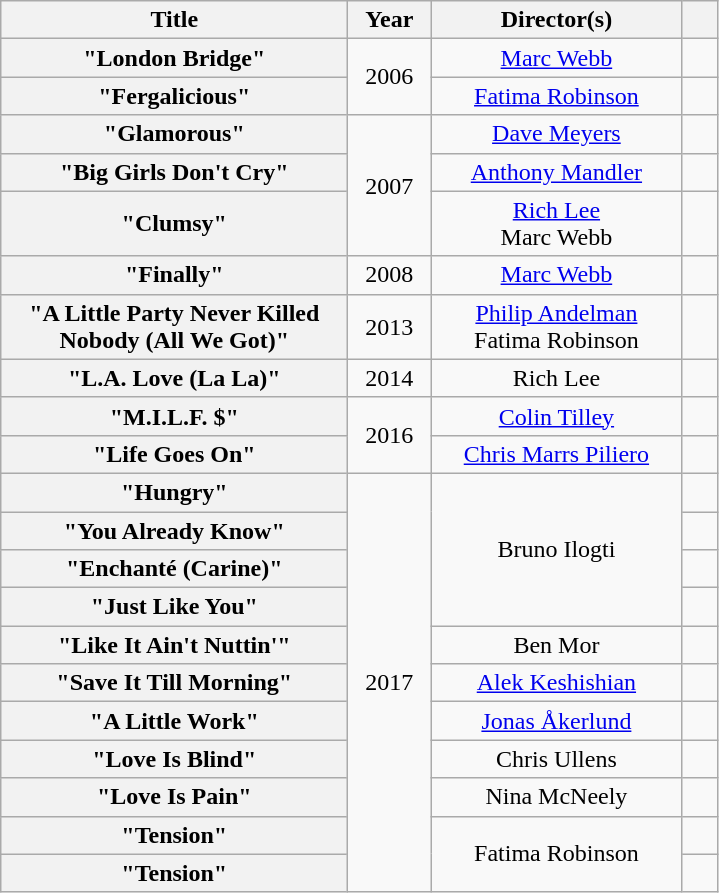<table class="wikitable plainrowheaders" style="text-align:center;">
<tr>
<th scope="col" style="width:14em;">Title</th>
<th scope="col" style="width:3em;">Year</th>
<th scope="col" style="width:10em;">Director(s)</th>
<th scope="col" style="width:1em;"></th>
</tr>
<tr>
<th scope="row">"London Bridge"</th>
<td rowspan="2">2006</td>
<td><a href='#'>Marc Webb</a></td>
<td></td>
</tr>
<tr>
<th scope="row">"Fergalicious"</th>
<td><a href='#'>Fatima Robinson</a></td>
<td></td>
</tr>
<tr>
<th scope="row">"Glamorous"</th>
<td rowspan="3">2007</td>
<td><a href='#'>Dave Meyers</a></td>
<td></td>
</tr>
<tr>
<th scope="row">"Big Girls Don't Cry"</th>
<td><a href='#'>Anthony Mandler</a></td>
<td></td>
</tr>
<tr>
<th scope="row">"Clumsy"</th>
<td><a href='#'>Rich Lee</a><br>Marc Webb</td>
<td></td>
</tr>
<tr>
<th scope="row">"Finally" </th>
<td>2008</td>
<td><a href='#'>Marc Webb</a></td>
<td></td>
</tr>
<tr>
<th scope="row">"A Little Party Never Killed Nobody (All We Got)"</th>
<td>2013</td>
<td><a href='#'>Philip Andelman</a><br>Fatima Robinson</td>
<td></td>
</tr>
<tr>
<th scope="row">"L.A. Love (La La)" </th>
<td>2014</td>
<td>Rich Lee</td>
<td></td>
</tr>
<tr>
<th scope="row">"M.I.L.F. $"</th>
<td rowspan="2">2016</td>
<td><a href='#'>Colin Tilley</a></td>
<td></td>
</tr>
<tr>
<th scope="row">"Life Goes On"</th>
<td><a href='#'>Chris Marrs Piliero</a></td>
<td></td>
</tr>
<tr>
<th scope="row">"Hungry"</th>
<td rowspan="11">2017</td>
<td rowspan="4">Bruno Ilogti</td>
<td></td>
</tr>
<tr>
<th scope="row">"You Already Know"</th>
<td></td>
</tr>
<tr>
<th scope="row">"Enchanté (Carine)"</th>
<td></td>
</tr>
<tr>
<th scope="row">"Just Like You"</th>
<td></td>
</tr>
<tr>
<th scope="row">"Like It Ain't Nuttin'"</th>
<td>Ben Mor</td>
<td></td>
</tr>
<tr>
<th scope="row">"Save It Till Morning"</th>
<td><a href='#'>Alek Keshishian</a></td>
<td></td>
</tr>
<tr>
<th scope="row">"A Little Work"</th>
<td><a href='#'>Jonas Åkerlund</a></td>
<td></td>
</tr>
<tr>
<th scope="row">"Love Is Blind"</th>
<td>Chris Ullens</td>
<td></td>
</tr>
<tr>
<th scope="row">"Love Is Pain"</th>
<td>Nina McNeely</td>
<td></td>
</tr>
<tr>
<th scope="row">"Tension"</th>
<td rowspan="2">Fatima Robinson</td>
<td></td>
</tr>
<tr>
<th scope="row">"Tension" </th>
<td></td>
</tr>
</table>
